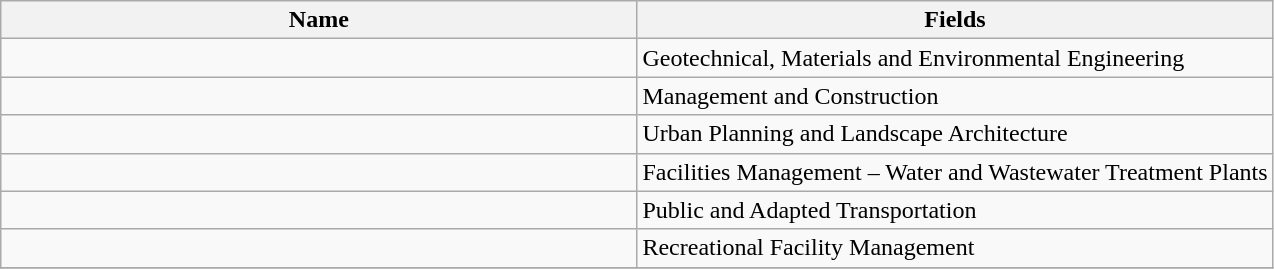<table class="wikitable">
<tr>
<th width="50%">Name</th>
<th width="50%">Fields</th>
</tr>
<tr>
<td></td>
<td>Geotechnical, Materials and Environmental Engineering</td>
</tr>
<tr>
<td></td>
<td>Management and Construction</td>
</tr>
<tr>
<td></td>
<td>Urban Planning and Landscape Architecture</td>
</tr>
<tr>
<td></td>
<td>Facilities Management – Water and Wastewater Treatment Plants</td>
</tr>
<tr>
<td></td>
<td>Public and Adapted Transportation</td>
</tr>
<tr>
<td></td>
<td>Recreational Facility Management</td>
</tr>
<tr>
</tr>
</table>
